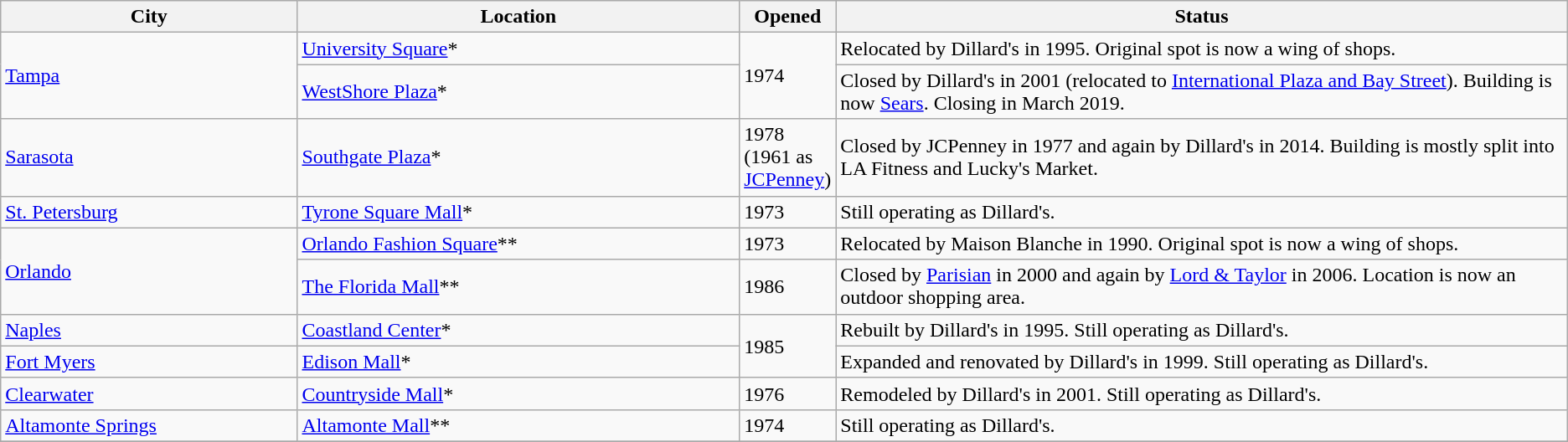<table class="wikitable">
<tr>
<th style="width:20%;">City</th>
<th style="width:30%;">Location</th>
<th>Opened</th>
<th style="width:60%;">Status</th>
</tr>
<tr>
<td rowspan="2"><a href='#'>Tampa</a></td>
<td><a href='#'>University Square</a>*</td>
<td rowspan="2">1974</td>
<td>Relocated by Dillard's in 1995. Original spot is now a wing of shops.</td>
</tr>
<tr>
<td><a href='#'>WestShore Plaza</a>*</td>
<td>Closed by Dillard's in 2001 (relocated to <a href='#'>International Plaza and Bay Street</a>). Building is now <a href='#'>Sears</a>. Closing in March 2019.</td>
</tr>
<tr>
<td><a href='#'>Sarasota</a></td>
<td><a href='#'>Southgate Plaza</a>*</td>
<td>1978 (1961 as <a href='#'>JCPenney</a>)</td>
<td>Closed by JCPenney in 1977 and again by Dillard's in 2014. Building is mostly split into LA Fitness and Lucky's Market.</td>
</tr>
<tr>
<td><a href='#'>St. Petersburg</a></td>
<td><a href='#'>Tyrone Square Mall</a>*</td>
<td>1973</td>
<td>Still operating as Dillard's.</td>
</tr>
<tr>
<td rowspan="2"><a href='#'>Orlando</a></td>
<td><a href='#'>Orlando Fashion Square</a>**</td>
<td>1973</td>
<td>Relocated by Maison Blanche in 1990. Original spot is now a wing of shops.</td>
</tr>
<tr>
<td><a href='#'>The Florida Mall</a>**</td>
<td>1986</td>
<td>Closed by <a href='#'>Parisian</a> in 2000 and again by <a href='#'>Lord & Taylor</a> in 2006. Location is now an outdoor shopping area.</td>
</tr>
<tr>
<td><a href='#'>Naples</a></td>
<td><a href='#'>Coastland Center</a>*</td>
<td rowspan="2">1985</td>
<td>Rebuilt by Dillard's in 1995. Still operating as Dillard's.</td>
</tr>
<tr>
<td><a href='#'>Fort Myers</a></td>
<td><a href='#'>Edison Mall</a>*</td>
<td>Expanded and renovated by Dillard's in 1999. Still operating as Dillard's.</td>
</tr>
<tr>
<td><a href='#'>Clearwater</a></td>
<td><a href='#'>Countryside Mall</a>*</td>
<td>1976</td>
<td>Remodeled by Dillard's in 2001. Still operating as Dillard's.</td>
</tr>
<tr>
<td><a href='#'>Altamonte Springs</a></td>
<td><a href='#'>Altamonte Mall</a>**</td>
<td>1974</td>
<td>Still operating as Dillard's.</td>
</tr>
<tr>
</tr>
</table>
